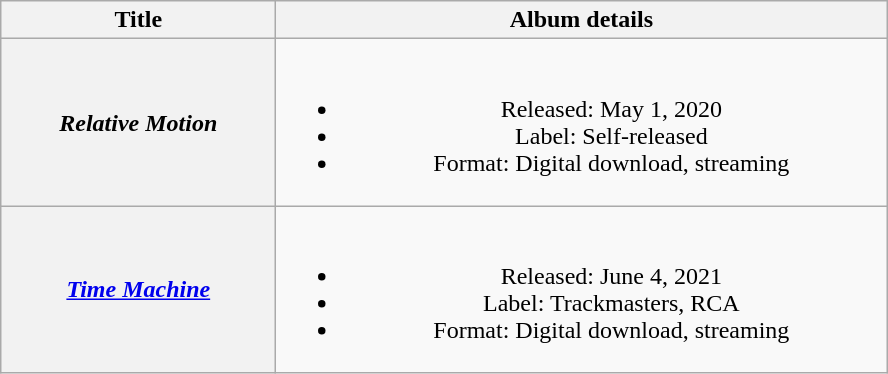<table class="wikitable plainrowheaders" style="text-align:center;">
<tr>
<th scope="col" style="width:11em;">Title</th>
<th scope="col" style="width:25em;">Album details</th>
</tr>
<tr>
<th scope="row"><em>Relative Motion</em></th>
<td><br><ul><li>Released: May 1, 2020</li><li>Label: Self-released</li><li>Format: Digital download, streaming</li></ul></td>
</tr>
<tr>
<th scope="row"><em><a href='#'>Time Machine</a></em></th>
<td><br><ul><li>Released: June 4, 2021</li><li>Label: Trackmasters, RCA</li><li>Format: Digital download, streaming</li></ul></td>
</tr>
</table>
